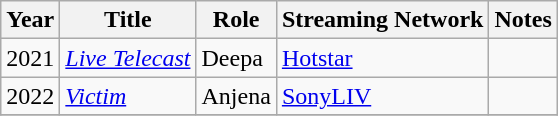<table class="wikitable sortable">
<tr>
<th>Year</th>
<th>Title</th>
<th>Role</th>
<th>Streaming Network</th>
<th>Notes</th>
</tr>
<tr>
<td>2021</td>
<td><em><a href='#'>Live Telecast</a></em></td>
<td>Deepa</td>
<td><a href='#'>Hotstar</a></td>
<td></td>
</tr>
<tr>
<td>2022</td>
<td><em><a href='#'>Victim</a> </em></td>
<td>Anjena</td>
<td><a href='#'>SonyLIV</a></td>
<td></td>
</tr>
<tr>
</tr>
</table>
